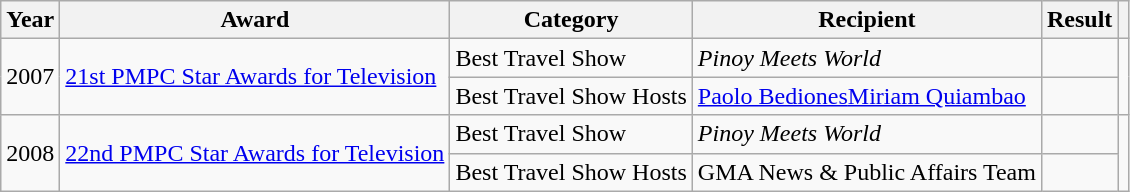<table class="wikitable">
<tr>
<th>Year</th>
<th>Award</th>
<th>Category</th>
<th>Recipient</th>
<th>Result</th>
<th></th>
</tr>
<tr>
<td rowspan=2>2007</td>
<td rowspan=2><a href='#'>21st PMPC Star Awards for Television</a></td>
<td>Best Travel Show</td>
<td><em>Pinoy Meets World</em></td>
<td></td>
<td rowspan=2></td>
</tr>
<tr>
<td>Best Travel Show Hosts</td>
<td><a href='#'>Paolo Bediones</a><a href='#'>Miriam Quiambao</a></td>
<td></td>
</tr>
<tr>
<td rowspan=2>2008</td>
<td rowspan=2><a href='#'>22nd PMPC Star Awards for Television</a></td>
<td>Best Travel Show</td>
<td><em>Pinoy Meets World</em></td>
<td></td>
<td rowspan=2></td>
</tr>
<tr>
<td>Best Travel Show Hosts</td>
<td>GMA News & Public Affairs Team</td>
<td></td>
</tr>
</table>
